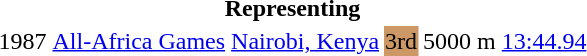<table>
<tr>
<th colspan="6">Representing </th>
</tr>
<tr>
<td>1987</td>
<td><a href='#'>All-Africa Games</a></td>
<td><a href='#'>Nairobi, Kenya</a></td>
<td bgcolor=cc9966>3rd</td>
<td>5000 m</td>
<td><a href='#'>13:44.94</a></td>
</tr>
</table>
